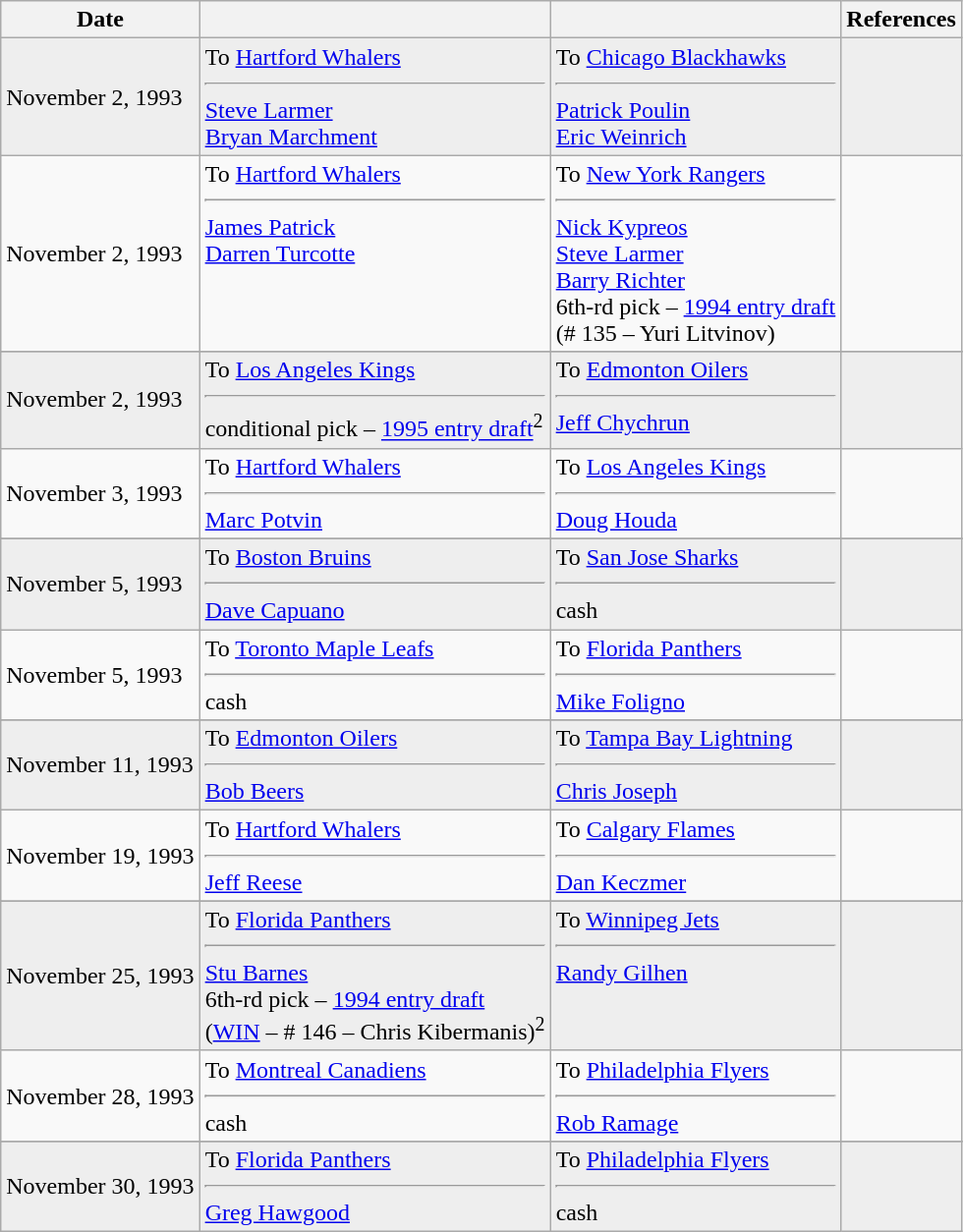<table class="wikitable">
<tr>
<th>Date</th>
<th></th>
<th></th>
<th>References</th>
</tr>
<tr bgcolor="#eeeeee">
<td>November 2, 1993</td>
<td valign="top">To <a href='#'>Hartford Whalers</a><hr><a href='#'>Steve Larmer</a><br><a href='#'>Bryan Marchment</a></td>
<td valign="top">To <a href='#'>Chicago Blackhawks</a><hr><a href='#'>Patrick Poulin</a><br><a href='#'>Eric Weinrich</a></td>
<td></td>
</tr>
<tr>
<td>November 2, 1993</td>
<td valign="top">To <a href='#'>Hartford Whalers</a><hr><a href='#'>James Patrick</a><br><a href='#'>Darren Turcotte</a></td>
<td valign="top">To <a href='#'>New York Rangers</a><hr><a href='#'>Nick Kypreos</a><br><a href='#'>Steve Larmer</a><br><a href='#'>Barry Richter</a><br>6th-rd pick – <a href='#'>1994 entry draft</a><br>(# 135 – Yuri Litvinov)</td>
<td></td>
</tr>
<tr>
</tr>
<tr bgcolor="#eeeeee">
<td>November 2, 1993</td>
<td valign="top">To <a href='#'>Los Angeles Kings</a><hr>conditional pick – <a href='#'>1995 entry draft</a><sup>2</sup></td>
<td valign="top">To <a href='#'>Edmonton Oilers</a><hr><a href='#'>Jeff Chychrun</a></td>
<td></td>
</tr>
<tr>
<td>November 3, 1993</td>
<td valign="top">To <a href='#'>Hartford Whalers</a><hr><a href='#'>Marc Potvin</a></td>
<td valign="top">To <a href='#'>Los Angeles Kings</a><hr><a href='#'>Doug Houda</a></td>
<td></td>
</tr>
<tr>
</tr>
<tr bgcolor="#eeeeee">
<td>November 5, 1993</td>
<td valign="top">To <a href='#'>Boston Bruins</a><hr><a href='#'>Dave Capuano</a></td>
<td valign="top">To <a href='#'>San Jose Sharks</a><hr>cash</td>
<td></td>
</tr>
<tr>
<td>November 5, 1993</td>
<td valign="top">To <a href='#'>Toronto Maple Leafs</a><hr>cash</td>
<td valign="top">To <a href='#'>Florida Panthers</a><hr><a href='#'>Mike Foligno</a></td>
<td></td>
</tr>
<tr>
</tr>
<tr bgcolor="#eeeeee">
<td>November 11, 1993</td>
<td valign="top">To <a href='#'>Edmonton Oilers</a><hr><a href='#'>Bob Beers</a></td>
<td valign="top">To <a href='#'>Tampa Bay Lightning</a><hr><a href='#'>Chris Joseph</a></td>
<td></td>
</tr>
<tr>
<td>November 19, 1993</td>
<td valign="top">To <a href='#'>Hartford Whalers</a><hr><a href='#'>Jeff Reese</a></td>
<td valign="top">To <a href='#'>Calgary Flames</a><hr><a href='#'>Dan Keczmer</a></td>
<td></td>
</tr>
<tr>
</tr>
<tr bgcolor="#eeeeee">
<td>November 25, 1993</td>
<td valign="top">To <a href='#'>Florida Panthers</a><hr><a href='#'>Stu Barnes</a><br>6th-rd pick – <a href='#'>1994 entry draft</a><br>(<a href='#'>WIN</a> – # 146 – Chris Kibermanis)<sup>2</sup></td>
<td valign="top">To <a href='#'>Winnipeg Jets</a><hr><a href='#'>Randy Gilhen</a></td>
<td></td>
</tr>
<tr>
<td>November 28, 1993</td>
<td valign="top">To <a href='#'>Montreal Canadiens</a><hr>cash</td>
<td valign="top">To <a href='#'>Philadelphia Flyers</a><hr><a href='#'>Rob Ramage</a></td>
<td></td>
</tr>
<tr>
</tr>
<tr bgcolor="#eeeeee">
<td>November 30, 1993</td>
<td valign="top">To <a href='#'>Florida Panthers</a><hr><a href='#'>Greg Hawgood</a></td>
<td valign="top">To <a href='#'>Philadelphia Flyers</a><hr>cash</td>
<td></td>
</tr>
</table>
